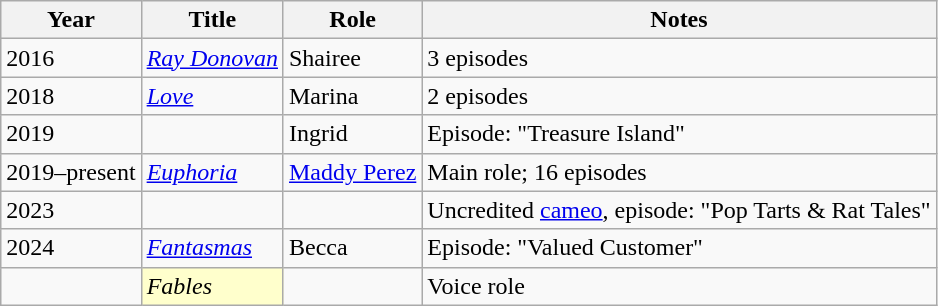<table class="wikitable sortable">
<tr>
<th>Year</th>
<th>Title</th>
<th>Role</th>
<th class="unsortable">Notes</th>
</tr>
<tr>
<td>2016</td>
<td><em><a href='#'>Ray Donovan</a></em></td>
<td>Shairee</td>
<td>3 episodes</td>
</tr>
<tr>
<td>2018</td>
<td><em><a href='#'>Love</a></em></td>
<td>Marina</td>
<td>2 episodes</td>
</tr>
<tr>
<td>2019</td>
<td><em></em></td>
<td>Ingrid</td>
<td>Episode: "Treasure Island"</td>
</tr>
<tr>
<td>2019–present</td>
<td><em><a href='#'>Euphoria</a></em></td>
<td><a href='#'>Maddy Perez</a></td>
<td>Main role; 16 episodes</td>
</tr>
<tr>
<td>2023</td>
<td><em></em></td>
<td></td>
<td>Uncredited <a href='#'>cameo</a>, episode: "Pop Tarts & Rat Tales"</td>
</tr>
<tr>
<td>2024</td>
<td><em><a href='#'>Fantasmas</a></em></td>
<td>Becca</td>
<td>Episode: "Valued Customer"</td>
</tr>
<tr>
<td></td>
<td style="background:#FFFFCC;"><em>Fables</em> </td>
<td></td>
<td>Voice role</td>
</tr>
</table>
